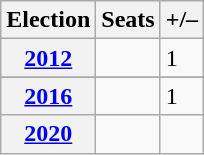<table class=wikitable>
<tr>
<th>Election</th>
<th>Seats</th>
<th>+/–</th>
</tr>
<tr>
<th><a href='#'>2012</a></th>
<td></td>
<td>1</td>
</tr>
<tr>
</tr>
<tr>
<th><a href='#'>2016</a></th>
<td></td>
<td>1</td>
</tr>
<tr>
<th><a href='#'>2020</a></th>
<td></td>
<td></td>
</tr>
</table>
